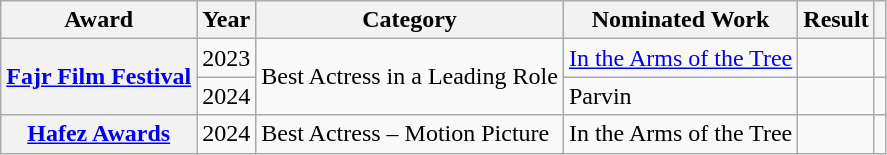<table class="wikitable sortable plainrowheaders">
<tr>
<th scope="col">Award</th>
<th scope="col">Year</th>
<th scope="col">Category</th>
<th scope="col">Nominated Work</th>
<th scope="col">Result</th>
<th scope="col" class="unsortable"></th>
</tr>
<tr>
<th rowspan="2" scope="row"><a href='#'>Fajr Film Festival</a></th>
<td>2023</td>
<td rowspan="2">Best Actress in a Leading Role</td>
<td><a href='#'>In the Arms of the Tree</a></td>
<td></td>
<td></td>
</tr>
<tr>
<td>2024</td>
<td>Parvin</td>
<td></td>
<td></td>
</tr>
<tr>
<th scope="row"><a href='#'>Hafez Awards</a></th>
<td>2024</td>
<td>Best Actress – Motion Picture</td>
<td>In the Arms of the Tree</td>
<td></td>
<td></td>
</tr>
</table>
